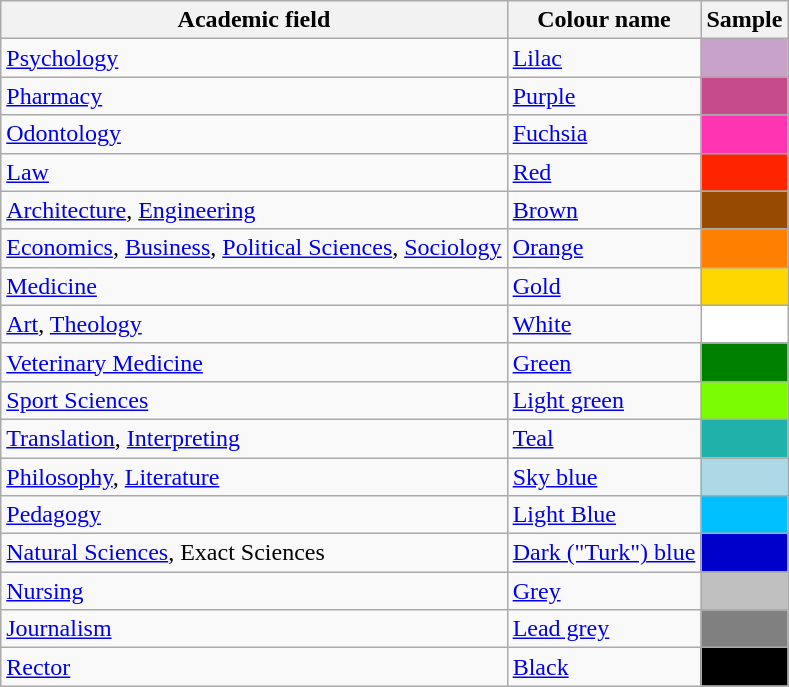<table class="wikitable">
<tr>
<th>Academic field</th>
<th>Colour name</th>
<th>Sample</th>
</tr>
<tr>
<td><a href='#'>Psychology</a></td>
<td><a href='#'>Lilac</a></td>
<td style="background:#c8a2c8;"></td>
</tr>
<tr>
<td><a href='#'>Pharmacy</a></td>
<td><a href='#'>Purple</a></td>
<td style="background:#c54b8c;"></td>
</tr>
<tr>
<td><a href='#'>Odontology</a></td>
<td><a href='#'>Fuchsia</a></td>
<td style="background:#ff34b3;"></td>
</tr>
<tr>
<td><a href='#'>Law</a></td>
<td><a href='#'>Red</a></td>
<td style="background:#ff2400;"></td>
</tr>
<tr>
<td><a href='#'>Architecture</a>, <a href='#'>Engineering</a></td>
<td><a href='#'>Brown</a></td>
<td style="background:#964b00;"></td>
</tr>
<tr>
<td><a href='#'>Economics</a>, <a href='#'>Business</a>, <a href='#'>Political Sciences</a>, <a href='#'>Sociology</a></td>
<td><a href='#'>Orange</a></td>
<td style="background:#ff7f00;"></td>
</tr>
<tr>
<td><a href='#'>Medicine</a></td>
<td><a href='#'>Gold</a></td>
<td style="background:gold;"></td>
</tr>
<tr>
<td><a href='#'>Art</a>, <a href='#'>Theology</a></td>
<td><a href='#'>White</a></td>
<td style="background:white;"></td>
</tr>
<tr>
<td><a href='#'>Veterinary Medicine</a></td>
<td><a href='#'>Green</a></td>
<td style="background:green;"></td>
</tr>
<tr>
<td><a href='#'>Sport Sciences</a></td>
<td><a href='#'>Light green</a></td>
<td style="background:#7cfc00;"></td>
</tr>
<tr>
<td><a href='#'>Translation</a>, <a href='#'>Interpreting</a></td>
<td><a href='#'>Teal</a></td>
<td style="background:#20b2aa;"></td>
</tr>
<tr>
<td><a href='#'>Philosophy</a>, <a href='#'>Literature</a></td>
<td><a href='#'>Sky blue</a></td>
<td style="background:#add8e6;"></td>
</tr>
<tr>
<td><a href='#'>Pedagogy</a></td>
<td><a href='#'>Light Blue</a></td>
<td style="background:#00bfff;"></td>
</tr>
<tr>
<td><a href='#'>Natural Sciences</a>, Exact Sciences</td>
<td><a href='#'>Dark ("Turk") blue</a></td>
<td style="background:#0000CD;"></td>
</tr>
<tr>
<td><a href='#'>Nursing</a></td>
<td><a href='#'>Grey</a></td>
<td style="background:silver;"></td>
</tr>
<tr>
<td><a href='#'>Journalism</a></td>
<td><a href='#'>Lead grey</a></td>
<td style="background:gray;"></td>
</tr>
<tr>
<td><a href='#'>Rector</a></td>
<td><a href='#'>Black</a></td>
<td style="background:black;"></td>
</tr>
</table>
